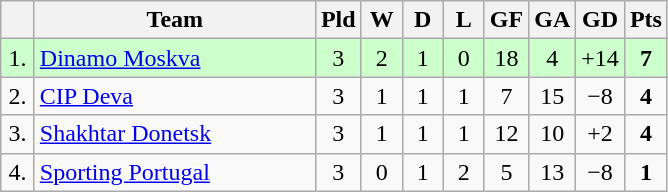<table class=wikitable style="text-align:center">
<tr>
<th width=15></th>
<th width=180>Team</th>
<th width=20>Pld</th>
<th width=20>W</th>
<th width=20>D</th>
<th width=20>L</th>
<th width=20>GF</th>
<th width=20>GA</th>
<th width=20>GD</th>
<th width=20>Pts</th>
</tr>
<tr bgcolor=#ccffcc>
<td>1.</td>
<td align=left> <a href='#'>Dinamo Moskva</a></td>
<td>3</td>
<td>2</td>
<td>1</td>
<td>0</td>
<td>18</td>
<td>4</td>
<td>+14</td>
<td><strong>7</strong></td>
</tr>
<tr>
<td>2.</td>
<td align=left> <a href='#'>CIP Deva</a></td>
<td>3</td>
<td>1</td>
<td>1</td>
<td>1</td>
<td>7</td>
<td>15</td>
<td>−8</td>
<td><strong>4</strong></td>
</tr>
<tr>
<td>3.</td>
<td align=left> <a href='#'>Shakhtar Donetsk</a></td>
<td>3</td>
<td>1</td>
<td>1</td>
<td>1</td>
<td>12</td>
<td>10</td>
<td>+2</td>
<td><strong>4</strong></td>
</tr>
<tr>
<td>4.</td>
<td align=left> <a href='#'>Sporting Portugal</a></td>
<td>3</td>
<td>0</td>
<td>1</td>
<td>2</td>
<td>5</td>
<td>13</td>
<td>−8</td>
<td><strong>1</strong></td>
</tr>
</table>
